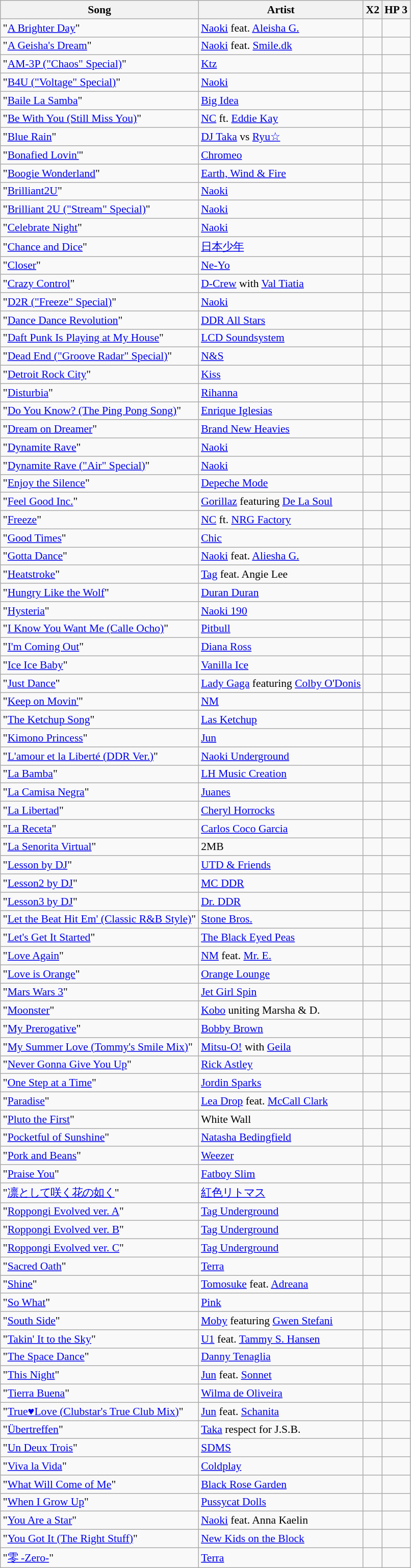<table class="wikitable sortable" style="font-size:90%;">
<tr>
<th>Song</th>
<th>Artist</th>
<th>X2</th>
<th>HP 3</th>
</tr>
<tr>
<td>"<a href='#'>A Brighter Day</a>"</td>
<td><a href='#'>Naoki</a> feat. <a href='#'>Aleisha G.</a></td>
<td style="text-align:center;"></td>
<td style="text-align:center;"></td>
</tr>
<tr>
<td>"<a href='#'>A Geisha's Dream</a>"</td>
<td><a href='#'>Naoki</a> feat. <a href='#'>Smile.dk</a></td>
<td style="text-align:center;"></td>
<td style="text-align:center;"></td>
</tr>
<tr>
<td>"<a href='#'>AM-3P ("Chaos" Special)</a>"</td>
<td><a href='#'>Ktz</a></td>
<td style="text-align:center;"></td>
<td></td>
</tr>
<tr>
<td>"<a href='#'>B4U ("Voltage" Special)</a>"</td>
<td><a href='#'>Naoki</a></td>
<td style="text-align:center;"></td>
<td></td>
</tr>
<tr>
<td>"<a href='#'>Baile La Samba</a>"</td>
<td><a href='#'>Big Idea</a></td>
<td style="text-align:center;"></td>
<td></td>
</tr>
<tr>
<td>"<a href='#'>Be With You (Still Miss You)</a>"</td>
<td><a href='#'>NC</a> ft. <a href='#'>Eddie Kay</a></td>
<td></td>
<td style="text-align:center;"></td>
</tr>
<tr>
<td>"<a href='#'>Blue Rain</a>"</td>
<td><a href='#'>DJ Taka</a> vs <a href='#'>Ryu☆</a></td>
<td style="text-align:center;"></td>
<td></td>
</tr>
<tr>
<td>"<a href='#'>Bonafied Lovin'</a>"</td>
<td><a href='#'>Chromeo</a></td>
<td></td>
<td style="text-align:center;"></td>
</tr>
<tr>
<td>"<a href='#'>Boogie Wonderland</a>"</td>
<td><a href='#'>Earth, Wind & Fire</a></td>
<td></td>
<td style="text-align:center;"></td>
</tr>
<tr>
<td>"<a href='#'>Brilliant2U</a>"</td>
<td><a href='#'>Naoki</a></td>
<td></td>
<td style="text-align:center;"></td>
</tr>
<tr>
<td>"<a href='#'>Brilliant 2U ("Stream" Special)</a>"</td>
<td><a href='#'>Naoki</a></td>
<td style="text-align:center;"></td>
<td></td>
</tr>
<tr>
<td>"<a href='#'>Celebrate Night</a>"</td>
<td><a href='#'>Naoki</a></td>
<td></td>
<td style="text-align:center;"></td>
</tr>
<tr>
<td>"<a href='#'>Chance and Dice</a>"</td>
<td><a href='#'>日本少年</a></td>
<td style="text-align:center;"></td>
<td></td>
</tr>
<tr>
<td>"<a href='#'>Closer</a>"</td>
<td><a href='#'>Ne-Yo</a></td>
<td style="text-align:center;"></td>
<td style="text-align:center;"></td>
</tr>
<tr>
<td>"<a href='#'>Crazy Control</a>"</td>
<td><a href='#'>D-Crew</a> with <a href='#'>Val Tiatia</a></td>
<td style="text-align:center;"></td>
<td style="text-align:center;"></td>
</tr>
<tr>
<td>"<a href='#'>D2R ("Freeze" Special)</a>"</td>
<td><a href='#'>Naoki</a></td>
<td style="text-align:center;"></td>
<td></td>
</tr>
<tr>
<td>"<a href='#'>Dance Dance Revolution</a>"</td>
<td><a href='#'>DDR All Stars</a></td>
<td style="text-align:center;"></td>
<td></td>
</tr>
<tr>
<td>"<a href='#'>Daft Punk Is Playing at My House</a>"</td>
<td><a href='#'>LCD Soundsystem</a></td>
<td style="text-align:center;"></td>
<td style="text-align:center;"></td>
</tr>
<tr>
<td>"<a href='#'>Dead End ("Groove Radar" Special)</a>"</td>
<td><a href='#'>N&S</a></td>
<td style="text-align:center;"></td>
<td></td>
</tr>
<tr>
<td>"<a href='#'>Detroit Rock City</a>"</td>
<td><a href='#'>Kiss</a></td>
<td></td>
<td style="text-align:center;"></td>
</tr>
<tr>
<td>"<a href='#'>Disturbia</a>"</td>
<td><a href='#'>Rihanna</a></td>
<td style="text-align:center;"></td>
<td style="text-align:center;"></td>
</tr>
<tr>
<td>"<a href='#'>Do You Know? (The Ping Pong Song)</a>"</td>
<td><a href='#'>Enrique Iglesias</a></td>
<td style="text-align:center;"></td>
<td style="text-align:center;"></td>
</tr>
<tr>
<td>"<a href='#'>Dream on Dreamer</a>"</td>
<td><a href='#'>Brand New Heavies</a></td>
<td style="text-align:center;"></td>
<td style="text-align:center;"></td>
</tr>
<tr>
<td>"<a href='#'>Dynamite Rave</a>"</td>
<td><a href='#'>Naoki</a></td>
<td style="text-align:center;"></td>
<td style="text-align:center;"></td>
</tr>
<tr>
<td>"<a href='#'>Dynamite Rave ("Air" Special)</a>"</td>
<td><a href='#'>Naoki</a></td>
<td style="text-align:center;"></td>
<td></td>
</tr>
<tr>
<td>"<a href='#'>Enjoy the Silence</a>"</td>
<td><a href='#'>Depeche Mode</a></td>
<td></td>
<td style="text-align:center;"></td>
</tr>
<tr>
<td>"<a href='#'>Feel Good Inc.</a>"</td>
<td><a href='#'>Gorillaz</a> featuring <a href='#'>De La Soul</a></td>
<td></td>
<td style="text-align:center;"></td>
</tr>
<tr>
<td>"<a href='#'>Freeze</a>"</td>
<td><a href='#'>NC</a> ft. <a href='#'>NRG Factory</a></td>
<td style="text-align:center;"></td>
<td style="text-align:center;"></td>
</tr>
<tr>
<td>"<a href='#'>Good Times</a>"</td>
<td><a href='#'>Chic</a></td>
<td></td>
<td style="text-align:center;"></td>
</tr>
<tr>
<td>"<a href='#'>Gotta Dance</a>"</td>
<td><a href='#'>Naoki</a> feat. <a href='#'>Aliesha G.</a></td>
<td style="text-align:center;"></td>
<td style="text-align:center;"></td>
</tr>
<tr>
<td>"<a href='#'>Heatstroke</a>"</td>
<td><a href='#'>Tag</a> feat. Angie Lee</td>
<td style="text-align:center;"></td>
<td style="text-align:center;"></td>
</tr>
<tr>
<td>"<a href='#'>Hungry Like the Wolf</a>"</td>
<td><a href='#'>Duran Duran</a></td>
<td></td>
<td style="text-align:center;"></td>
</tr>
<tr>
<td>"<a href='#'>Hysteria</a>"</td>
<td><a href='#'>Naoki 190</a></td>
<td style="text-align:center;"></td>
<td></td>
</tr>
<tr>
<td>"<a href='#'>I Know You Want Me (Calle Ocho)</a>"</td>
<td><a href='#'>Pitbull</a></td>
<td style="text-align:center;"></td>
<td style="text-align:center;"></td>
</tr>
<tr>
<td>"<a href='#'>I'm Coming Out</a>"</td>
<td><a href='#'>Diana Ross</a></td>
<td></td>
<td style="text-align:center;"></td>
</tr>
<tr>
<td>"<a href='#'>Ice Ice Baby</a>"</td>
<td><a href='#'>Vanilla Ice</a></td>
<td style="text-align:center;"></td>
<td style="text-align:center;"></td>
</tr>
<tr>
<td>"<a href='#'>Just Dance</a>"</td>
<td><a href='#'>Lady Gaga</a> featuring <a href='#'>Colby O'Donis</a></td>
<td style="text-align:center;"></td>
<td style="text-align:center;"></td>
</tr>
<tr>
<td>"<a href='#'>Keep on Movin'</a>"</td>
<td><a href='#'>NM</a></td>
<td style="text-align:center;"></td>
<td style="text-align:center;"></td>
</tr>
<tr>
<td>"<a href='#'>The Ketchup Song</a>"</td>
<td><a href='#'>Las Ketchup</a></td>
<td></td>
<td style="text-align:center;"></td>
</tr>
<tr>
<td>"<a href='#'>Kimono Princess</a>"</td>
<td><a href='#'>Jun</a></td>
<td style="text-align:center;"></td>
<td style="text-align:center;"></td>
</tr>
<tr>
<td>"<a href='#'>L'amour et la Liberté (DDR Ver.)</a>"</td>
<td><a href='#'>Naoki Underground</a></td>
<td style="text-align:center;"></td>
<td></td>
</tr>
<tr>
<td>"<a href='#'>La Bamba</a>"</td>
<td><a href='#'>LH Music Creation</a></td>
<td style="text-align:center;"></td>
<td></td>
</tr>
<tr>
<td>"<a href='#'>La Camisa Negra</a>"</td>
<td><a href='#'>Juanes</a></td>
<td style="text-align:center;"></td>
<td style="text-align:center;"></td>
</tr>
<tr>
<td>"<a href='#'>La Libertad</a>"</td>
<td><a href='#'>Cheryl Horrocks</a></td>
<td style="text-align:center;"></td>
<td style="text-align:center;"></td>
</tr>
<tr>
<td>"<a href='#'>La Receta</a>"</td>
<td><a href='#'>Carlos Coco Garcia</a></td>
<td style="text-align:center;"></td>
<td style="text-align:center;"></td>
</tr>
<tr>
<td>"<a href='#'>La Senorita Virtual</a>"</td>
<td>2MB</td>
<td style="text-align:center;"></td>
<td></td>
</tr>
<tr>
<td>"<a href='#'>Lesson by DJ</a>"</td>
<td><a href='#'>UTD & Friends</a></td>
<td></td>
<td style="text-align:center;"></td>
</tr>
<tr>
<td>"<a href='#'>Lesson2 by DJ</a>"</td>
<td><a href='#'>MC DDR</a></td>
<td></td>
<td style="text-align:center;"></td>
</tr>
<tr>
<td>"<a href='#'>Lesson3 by DJ</a>"</td>
<td><a href='#'>Dr. DDR</a></td>
<td></td>
<td style="text-align:center;"></td>
</tr>
<tr>
<td>"<a href='#'>Let the Beat Hit Em' (Classic R&B Style)</a>"</td>
<td><a href='#'>Stone Bros.</a></td>
<td style="text-align:center;"></td>
<td></td>
</tr>
<tr>
<td>"<a href='#'>Let's Get It Started</a>"</td>
<td><a href='#'>The Black Eyed Peas</a></td>
<td style="text-align:center;"></td>
<td style="text-align:center;"></td>
</tr>
<tr>
<td>"<a href='#'>Love Again</a>"</td>
<td><a href='#'>NM</a> feat. <a href='#'>Mr. E.</a></td>
<td style="text-align:center;"></td>
<td style="text-align:center;"></td>
</tr>
<tr>
<td>"<a href='#'>Love is Orange</a>"</td>
<td><a href='#'>Orange Lounge</a></td>
<td style="text-align:center;"></td>
<td></td>
</tr>
<tr>
<td>"<a href='#'>Mars Wars 3</a>"</td>
<td><a href='#'>Jet Girl Spin</a></td>
<td style="text-align:center;"></td>
<td></td>
</tr>
<tr>
<td>"<a href='#'>Moonster</a>"</td>
<td><a href='#'>Kobo</a> uniting Marsha & D.</td>
<td style="text-align:center;"></td>
<td></td>
</tr>
<tr>
<td>"<a href='#'>My Prerogative</a>"</td>
<td><a href='#'>Bobby Brown</a></td>
<td></td>
<td style="text-align:center;"></td>
</tr>
<tr>
<td>"<a href='#'>My Summer Love (Tommy's Smile Mix)</a>"</td>
<td><a href='#'>Mitsu-O!</a> with <a href='#'>Geila</a></td>
<td style="text-align:center;"></td>
<td></td>
</tr>
<tr>
<td>"<a href='#'>Never Gonna Give You Up</a>"</td>
<td><a href='#'>Rick Astley</a></td>
<td></td>
<td style="text-align:center;"></td>
</tr>
<tr>
<td>"<a href='#'>One Step at a Time</a>"</td>
<td><a href='#'>Jordin Sparks</a></td>
<td></td>
<td style="text-align:center;"></td>
</tr>
<tr>
<td>"<a href='#'>Paradise</a>"</td>
<td><a href='#'>Lea Drop</a> feat. <a href='#'>McCall Clark</a></td>
<td></td>
<td style="text-align:center;"></td>
</tr>
<tr>
<td>"<a href='#'>Pluto the First</a>"</td>
<td>White Wall</td>
<td style="text-align:center;"></td>
<td style="text-align:center;"></td>
</tr>
<tr>
<td>"<a href='#'>Pocketful of Sunshine</a>"</td>
<td><a href='#'>Natasha Bedingfield</a></td>
<td style="text-align:center;"></td>
<td style="text-align:center;"></td>
</tr>
<tr>
<td>"<a href='#'>Pork and Beans</a>"</td>
<td><a href='#'>Weezer</a></td>
<td></td>
<td style="text-align:center;"></td>
</tr>
<tr>
<td>"<a href='#'>Praise You</a>"</td>
<td><a href='#'>Fatboy Slim</a></td>
<td></td>
<td style="text-align:center;"></td>
</tr>
<tr>
<td>"<a href='#'>凛として咲く花の如く</a>"</td>
<td><a href='#'>紅色リトマス</a></td>
<td style="text-align:center;"></td>
<td></td>
</tr>
<tr>
<td>"<a href='#'>Roppongi Evolved ver. A</a>"</td>
<td><a href='#'>Tag Underground</a></td>
<td style="text-align:center;"></td>
<td style="text-align:center;"></td>
</tr>
<tr>
<td>"<a href='#'>Roppongi Evolved ver. B</a>"</td>
<td><a href='#'>Tag Underground</a></td>
<td style="text-align:center;"></td>
<td style="text-align:center;"></td>
</tr>
<tr>
<td>"<a href='#'>Roppongi Evolved ver. C</a>"</td>
<td><a href='#'>Tag Underground</a></td>
<td style="text-align:center;"></td>
<td style="text-align:center;"></td>
</tr>
<tr>
<td>"<a href='#'>Sacred Oath</a>"</td>
<td><a href='#'>Terra</a></td>
<td style="text-align:center;"></td>
<td style="text-align:center;"></td>
</tr>
<tr>
<td>"<a href='#'>Shine</a>"</td>
<td><a href='#'>Tomosuke</a> feat. <a href='#'>Adreana</a></td>
<td style="text-align:center;"></td>
<td style="text-align:center;"></td>
</tr>
<tr>
<td>"<a href='#'>So What</a>"</td>
<td><a href='#'>Pink</a></td>
<td style="text-align:center;"></td>
<td style="text-align:center;"></td>
</tr>
<tr>
<td>"<a href='#'>South Side</a>"</td>
<td><a href='#'>Moby</a> featuring <a href='#'>Gwen Stefani</a></td>
<td></td>
<td style="text-align:center;"></td>
</tr>
<tr>
<td>"<a href='#'>Takin' It to the Sky</a>"</td>
<td><a href='#'>U1</a> feat. <a href='#'>Tammy S. Hansen</a></td>
<td style="text-align:center;"></td>
<td style="text-align:center;"></td>
</tr>
<tr>
<td>"<a href='#'>The Space Dance</a>"</td>
<td><a href='#'>Danny Tenaglia</a></td>
<td></td>
<td style="text-align:center;"></td>
</tr>
<tr>
<td>"<a href='#'>This Night</a>"</td>
<td><a href='#'>Jun</a> feat. <a href='#'>Sonnet</a></td>
<td style="text-align:center;"></td>
<td style="text-align:center;"></td>
</tr>
<tr>
<td>"<a href='#'>Tierra Buena</a>"</td>
<td><a href='#'>Wilma de Oliveira</a></td>
<td style="text-align:center;"></td>
<td></td>
</tr>
<tr>
<td>"<a href='#'>True♥Love (Clubstar's True Club Mix)</a>"</td>
<td><a href='#'>Jun</a> feat. <a href='#'>Schanita</a></td>
<td style="text-align:center;"></td>
<td style="text-align:center;"></td>
</tr>
<tr>
<td>"<a href='#'>Übertreffen</a>"</td>
<td><a href='#'>Taka</a> respect for J.S.B.</td>
<td style="text-align:center;"></td>
<td></td>
</tr>
<tr>
<td>"<a href='#'>Un Deux Trois</a>"</td>
<td><a href='#'>SDMS</a></td>
<td style="text-align:center;"></td>
<td></td>
</tr>
<tr>
<td>"<a href='#'>Viva la Vida</a>"</td>
<td><a href='#'>Coldplay</a></td>
<td style="text-align:center;"></td>
<td style="text-align:center;"></td>
</tr>
<tr>
<td>"<a href='#'>What Will Come of Me</a>"</td>
<td><a href='#'>Black Rose Garden</a></td>
<td style="text-align:center;"></td>
<td style="text-align:center;"></td>
</tr>
<tr>
<td>"<a href='#'>When I Grow Up</a>"</td>
<td><a href='#'>Pussycat Dolls</a></td>
<td style="text-align:center;"></td>
<td style="text-align:center;"></td>
</tr>
<tr>
<td>"<a href='#'>You Are a Star</a>"</td>
<td><a href='#'>Naoki</a> feat. Anna Kaelin</td>
<td style="text-align:center;"></td>
<td style="text-align:center;"></td>
</tr>
<tr>
<td>"<a href='#'>You Got It (The Right Stuff)</a>"</td>
<td><a href='#'>New Kids on the Block</a></td>
<td style="text-align:center;"></td>
<td style="text-align:center;"></td>
</tr>
<tr>
<td>"<a href='#'>零 -Zero-</a>"</td>
<td><a href='#'>Terra</a></td>
<td style="text-align:center;"></td>
<td></td>
</tr>
</table>
